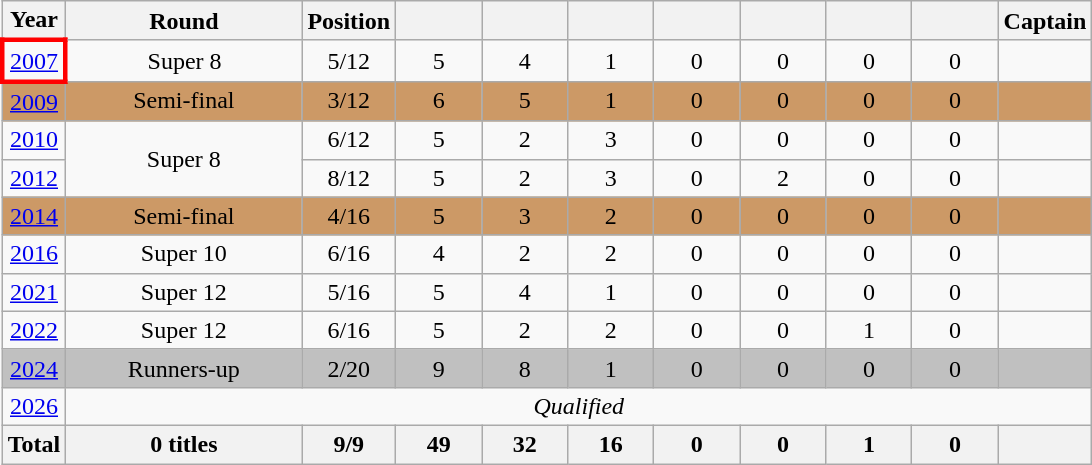<table class="wikitable" style="text-align:center">
<tr>
<th scope=col>Year</th>
<th width=150>Round</th>
<th width=50>Position</th>
<th width=50></th>
<th width=50></th>
<th width=50></th>
<th width=50></th>
<th width=50></th>
<th width=50></th>
<th width=50></th>
<th width=50>Captain</th>
</tr>
<tr>
<td style="border: 3px solid red"> <a href='#'>2007</a></td>
<td>Super 8</td>
<td>5/12</td>
<td>5</td>
<td>4</td>
<td>1</td>
<td>0</td>
<td>0</td>
<td>0</td>
<td>0</td>
<td></td>
</tr>
<tr style="background:#c96">
<td> <a href='#'>2009</a></td>
<td>Semi-final</td>
<td>3/12</td>
<td>6</td>
<td>5</td>
<td>1</td>
<td>0</td>
<td>0</td>
<td>0</td>
<td>0</td>
<td></td>
</tr>
<tr>
<td> <a href='#'>2010</a></td>
<td rowspan=2>Super 8</td>
<td>6/12</td>
<td>5</td>
<td>2</td>
<td>3</td>
<td>0</td>
<td>0</td>
<td>0</td>
<td>0</td>
<td></td>
</tr>
<tr>
<td> <a href='#'>2012</a></td>
<td>8/12</td>
<td>5</td>
<td>2</td>
<td>3</td>
<td>0</td>
<td>2</td>
<td>0</td>
<td>0</td>
<td></td>
</tr>
<tr style="background:#c96">
<td> <a href='#'>2014</a></td>
<td>Semi-final</td>
<td>4/16</td>
<td>5</td>
<td>3</td>
<td>2</td>
<td>0</td>
<td>0</td>
<td>0</td>
<td>0</td>
<td></td>
</tr>
<tr>
<td> <a href='#'>2016</a></td>
<td>Super 10</td>
<td>6/16</td>
<td>4</td>
<td>2</td>
<td>2</td>
<td>0</td>
<td>0</td>
<td>0</td>
<td>0</td>
<td></td>
</tr>
<tr>
<td>  <a href='#'>2021</a></td>
<td>Super 12</td>
<td>5/16</td>
<td>5</td>
<td>4</td>
<td>1</td>
<td>0</td>
<td>0</td>
<td>0</td>
<td>0</td>
<td></td>
</tr>
<tr>
<td> <a href='#'>2022</a></td>
<td>Super 12</td>
<td>6/16</td>
<td>5</td>
<td>2</td>
<td>2</td>
<td>0</td>
<td>0</td>
<td>1</td>
<td>0</td>
<td></td>
</tr>
<tr style="background:silver">
<td>  <a href='#'>2024</a></td>
<td>Runners-up</td>
<td>2/20</td>
<td>9</td>
<td>8</td>
<td>1</td>
<td>0</td>
<td>0</td>
<td>0</td>
<td>0</td>
<td></td>
</tr>
<tr>
<td>  <a href='#'>2026</a></td>
<td colspan=10><em>Qualified</em></td>
</tr>
<tr>
<th>Total</th>
<th>0 titles</th>
<th>9/9</th>
<th>49</th>
<th>32</th>
<th>16</th>
<th>0</th>
<th>0</th>
<th>1</th>
<th>0</th>
<th></th>
</tr>
</table>
